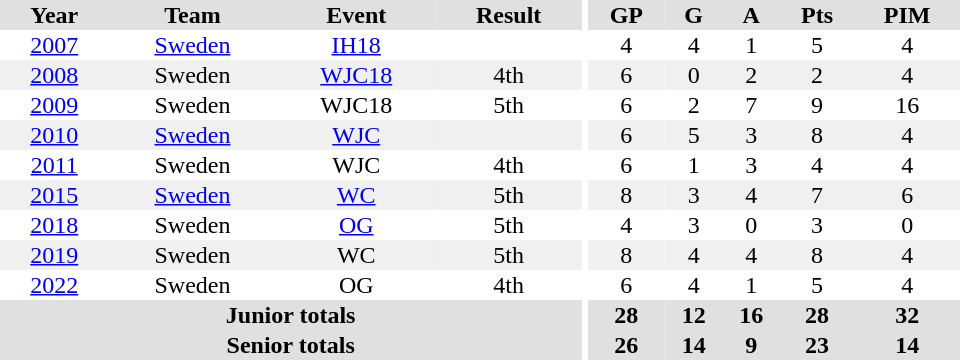<table border="0" cellpadding="1" cellspacing="0" ID="Table3" style="text-align:center; width:40em">
<tr ALIGN="center" bgcolor="#e0e0e0">
<th>Year</th>
<th>Team</th>
<th>Event</th>
<th>Result</th>
<th rowspan="99" bgcolor="#ffffff"></th>
<th>GP</th>
<th>G</th>
<th>A</th>
<th>Pts</th>
<th>PIM</th>
</tr>
<tr>
<td><a href='#'>2007</a></td>
<td><a href='#'>Sweden</a></td>
<td><a href='#'>IH18</a></td>
<td></td>
<td>4</td>
<td>4</td>
<td>1</td>
<td>5</td>
<td>4</td>
</tr>
<tr bgcolor="#f0f0f0">
<td><a href='#'>2008</a></td>
<td>Sweden</td>
<td><a href='#'>WJC18</a></td>
<td>4th</td>
<td>6</td>
<td>0</td>
<td>2</td>
<td>2</td>
<td>4</td>
</tr>
<tr>
<td><a href='#'>2009</a></td>
<td>Sweden</td>
<td>WJC18</td>
<td>5th</td>
<td>6</td>
<td>2</td>
<td>7</td>
<td>9</td>
<td>16</td>
</tr>
<tr bgcolor="#f0f0f0">
<td><a href='#'>2010</a></td>
<td><a href='#'>Sweden</a></td>
<td><a href='#'>WJC</a></td>
<td></td>
<td>6</td>
<td>5</td>
<td>3</td>
<td>8</td>
<td>4</td>
</tr>
<tr>
<td><a href='#'>2011</a></td>
<td>Sweden</td>
<td>WJC</td>
<td>4th</td>
<td>6</td>
<td>1</td>
<td>3</td>
<td>4</td>
<td>4</td>
</tr>
<tr bgcolor="#f0f0f0">
<td><a href='#'>2015</a></td>
<td><a href='#'>Sweden</a></td>
<td><a href='#'>WC</a></td>
<td>5th</td>
<td>8</td>
<td>3</td>
<td>4</td>
<td>7</td>
<td>6</td>
</tr>
<tr>
<td><a href='#'>2018</a></td>
<td>Sweden</td>
<td><a href='#'>OG</a></td>
<td>5th</td>
<td>4</td>
<td>3</td>
<td>0</td>
<td>3</td>
<td>0</td>
</tr>
<tr bgcolor="#f0f0f0">
<td><a href='#'>2019</a></td>
<td>Sweden</td>
<td>WC</td>
<td>5th</td>
<td>8</td>
<td>4</td>
<td>4</td>
<td>8</td>
<td>4</td>
</tr>
<tr>
<td><a href='#'>2022</a></td>
<td>Sweden</td>
<td>OG</td>
<td>4th</td>
<td>6</td>
<td>4</td>
<td>1</td>
<td>5</td>
<td>4</td>
</tr>
<tr bgcolor="#e0e0e0">
<th colspan="4">Junior totals</th>
<th>28</th>
<th>12</th>
<th>16</th>
<th>28</th>
<th>32</th>
</tr>
<tr bgcolor="#e0e0e0">
<th colspan="4">Senior totals</th>
<th>26</th>
<th>14</th>
<th>9</th>
<th>23</th>
<th>14</th>
</tr>
</table>
